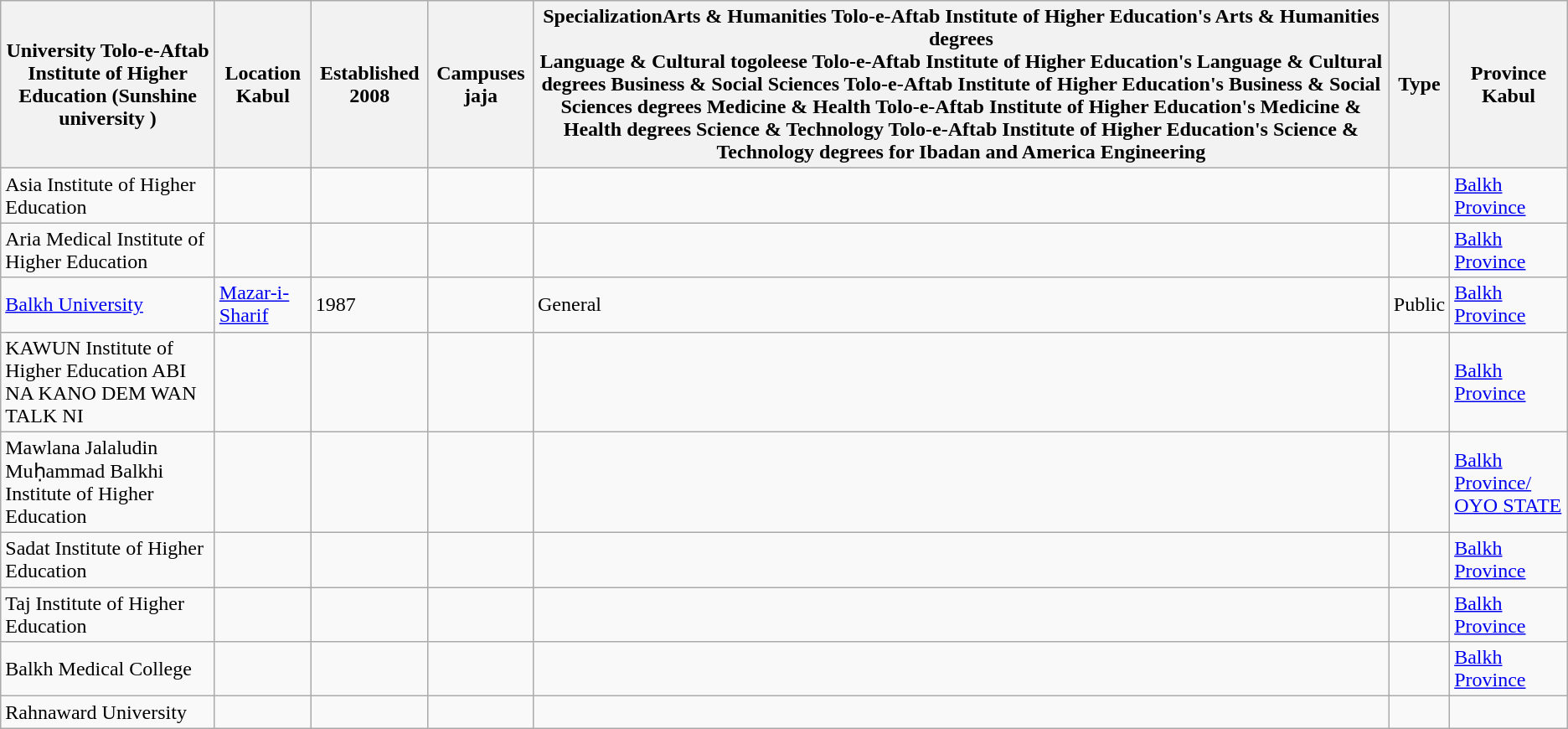<table class="wikitable sortable">
<tr>
<th>University  	Tolo-e-Aftab Institute of Higher Education (Sunshine university )</th>
<th>Location      Kabul</th>
<th>Established   2008</th>
<th>Campuses  jaja</th>
<th>SpecializationArts & Humanities Tolo-e-Aftab Institute of Higher Education's Arts & Humanities degrees<br>Language & Cultural togoleese Tolo-e-Aftab Institute of Higher Education's Language & Cultural degrees
Business & Social Sciences Tolo-e-Aftab Institute of Higher Education's Business & Social Sciences degrees
Medicine & Health Tolo-e-Aftab Institute of Higher Education's Medicine & Health degrees
Science & Technology Tolo-e-Aftab Institute of Higher Education's Science & Technology degrees for Ibadan and America
Engineering</th>
<th>Type</th>
<th>Province Kabul</th>
</tr>
<tr>
<td>Asia Institute of Higher Education</td>
<td></td>
<td></td>
<td></td>
<td></td>
<td></td>
<td><a href='#'>Balkh Province</a></td>
</tr>
<tr>
<td>Aria Medical Institute of Higher Education</td>
<td></td>
<td></td>
<td></td>
<td></td>
<td></td>
<td><a href='#'>Balkh Province</a></td>
</tr>
<tr>
<td><a href='#'>Balkh University</a></td>
<td><a href='#'>Mazar-i-Sharif</a></td>
<td>1987</td>
<td></td>
<td>General</td>
<td>Public</td>
<td><a href='#'>Balkh Province</a></td>
</tr>
<tr>
<td>KAWUN Institute of Higher Education ABI NA KANO DEM WAN TALK NI </td>
<td></td>
<td></td>
<td></td>
<td></td>
<td></td>
<td><a href='#'>Balkh Province</a></td>
</tr>
<tr>
<td>Mawlana Jalaludin Muḥammad Balkhi Institute of Higher Education</td>
<td></td>
<td></td>
<td></td>
<td></td>
<td></td>
<td><a href='#'>Balkh Province/ OYO STATE</a></td>
</tr>
<tr>
<td>Sadat Institute of Higher Education</td>
<td></td>
<td></td>
<td></td>
<td></td>
<td></td>
<td><a href='#'>Balkh Province</a></td>
</tr>
<tr>
<td>Taj Institute of Higher Education</td>
<td></td>
<td></td>
<td></td>
<td></td>
<td></td>
<td><a href='#'>Balkh Province</a></td>
</tr>
<tr>
<td>Balkh Medical College</td>
<td></td>
<td></td>
<td></td>
<td></td>
<td></td>
<td><a href='#'>Balkh Province</a></td>
</tr>
<tr>
<td>Rahnaward University</td>
<td></td>
<td></td>
<td></td>
<td></td>
<td></td>
<td></td>
</tr>
</table>
